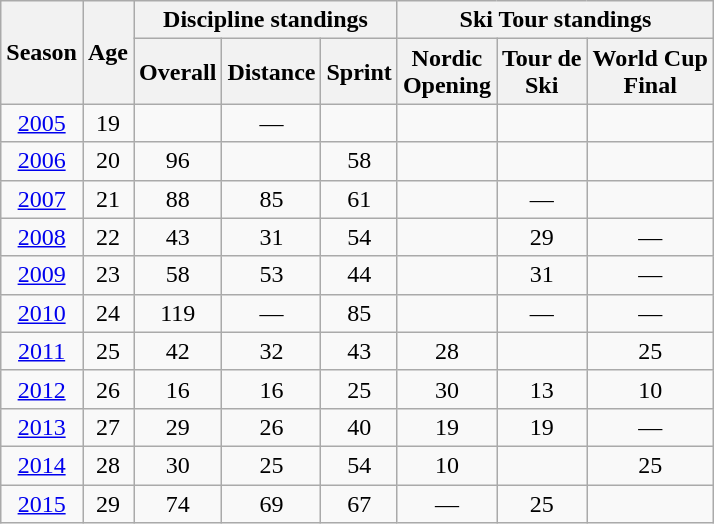<table class="wikitable" style="text-align: center;">
<tr>
<th rowspan="2" scope="col">Season</th>
<th rowspan="2" scope="col">Age</th>
<th colspan="3" scope="col">Discipline standings</th>
<th colspan="3" scope="col">Ski Tour standings</th>
</tr>
<tr>
<th scope="col">Overall</th>
<th scope="col">Distance</th>
<th scope="col">Sprint</th>
<th scope="col">Nordic<br>Opening</th>
<th scope="col">Tour de<br>Ski</th>
<th scope="col">World Cup<br>Final</th>
</tr>
<tr>
<td><a href='#'>2005</a></td>
<td>19</td>
<td></td>
<td>—</td>
<td></td>
<td></td>
<td></td>
<td></td>
</tr>
<tr>
<td><a href='#'>2006</a></td>
<td>20</td>
<td>96</td>
<td></td>
<td>58</td>
<td></td>
<td></td>
<td></td>
</tr>
<tr>
<td><a href='#'>2007</a></td>
<td>21</td>
<td>88</td>
<td>85</td>
<td>61</td>
<td></td>
<td>—</td>
<td></td>
</tr>
<tr>
<td><a href='#'>2008</a></td>
<td>22</td>
<td>43</td>
<td>31</td>
<td>54</td>
<td></td>
<td>29</td>
<td>—</td>
</tr>
<tr>
<td><a href='#'>2009</a></td>
<td>23</td>
<td>58</td>
<td>53</td>
<td>44</td>
<td></td>
<td>31</td>
<td>—</td>
</tr>
<tr>
<td><a href='#'>2010</a></td>
<td>24</td>
<td>119</td>
<td>—</td>
<td>85</td>
<td></td>
<td>—</td>
<td>—</td>
</tr>
<tr>
<td><a href='#'>2011</a></td>
<td>25</td>
<td>42</td>
<td>32</td>
<td>43</td>
<td>28</td>
<td></td>
<td>25</td>
</tr>
<tr>
<td><a href='#'>2012</a></td>
<td>26</td>
<td>16</td>
<td>16</td>
<td>25</td>
<td>30</td>
<td>13</td>
<td>10</td>
</tr>
<tr>
<td><a href='#'>2013</a></td>
<td>27</td>
<td>29</td>
<td>26</td>
<td>40</td>
<td>19</td>
<td>19</td>
<td>—</td>
</tr>
<tr>
<td><a href='#'>2014</a></td>
<td>28</td>
<td>30</td>
<td>25</td>
<td>54</td>
<td>10</td>
<td></td>
<td>25</td>
</tr>
<tr>
<td><a href='#'>2015</a></td>
<td>29</td>
<td>74</td>
<td>69</td>
<td>67</td>
<td>—</td>
<td>25</td>
<td></td>
</tr>
</table>
